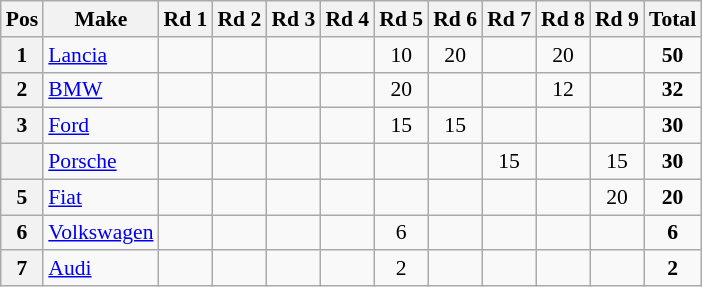<table class="wikitable" style="font-size: 90%;">
<tr>
<th>Pos </th>
<th>Make</th>
<th>Rd 1</th>
<th>Rd 2</th>
<th>Rd 3</th>
<th>Rd 4</th>
<th>Rd 5</th>
<th>Rd 6</th>
<th>Rd 7</th>
<th>Rd 8</th>
<th>Rd 9</th>
<th>Total</th>
</tr>
<tr>
<th>1</th>
<td> <a href='#'>Lancia</a></td>
<td></td>
<td></td>
<td></td>
<td></td>
<td align=center>10</td>
<td align=center>20</td>
<td></td>
<td align=center>20</td>
<td></td>
<td align=center><strong>50</strong></td>
</tr>
<tr>
<th>2</th>
<td> <a href='#'>BMW</a></td>
<td></td>
<td></td>
<td></td>
<td></td>
<td align=center>20</td>
<td></td>
<td></td>
<td align=center>12</td>
<td></td>
<td align=center><strong>32</strong></td>
</tr>
<tr>
<th>3</th>
<td> <a href='#'>Ford</a></td>
<td></td>
<td></td>
<td></td>
<td></td>
<td align=center>15</td>
<td align=center>15</td>
<td></td>
<td></td>
<td></td>
<td align=center><strong>30</strong></td>
</tr>
<tr>
<th></th>
<td> <a href='#'>Porsche</a></td>
<td></td>
<td></td>
<td></td>
<td></td>
<td></td>
<td></td>
<td align=center>15</td>
<td></td>
<td align=center>15</td>
<td align=center><strong>30</strong></td>
</tr>
<tr>
<th>5</th>
<td> <a href='#'>Fiat</a></td>
<td></td>
<td></td>
<td></td>
<td></td>
<td></td>
<td></td>
<td></td>
<td></td>
<td align=center>20</td>
<td align=center><strong>20</strong></td>
</tr>
<tr>
<th>6</th>
<td> <a href='#'>Volkswagen</a></td>
<td></td>
<td></td>
<td></td>
<td></td>
<td align=center>6</td>
<td></td>
<td></td>
<td></td>
<td></td>
<td align=center><strong>6</strong></td>
</tr>
<tr>
<th>7</th>
<td> <a href='#'>Audi</a></td>
<td></td>
<td></td>
<td></td>
<td></td>
<td align=center>2</td>
<td></td>
<td></td>
<td></td>
<td></td>
<td align=center><strong>2</strong></td>
</tr>
</table>
